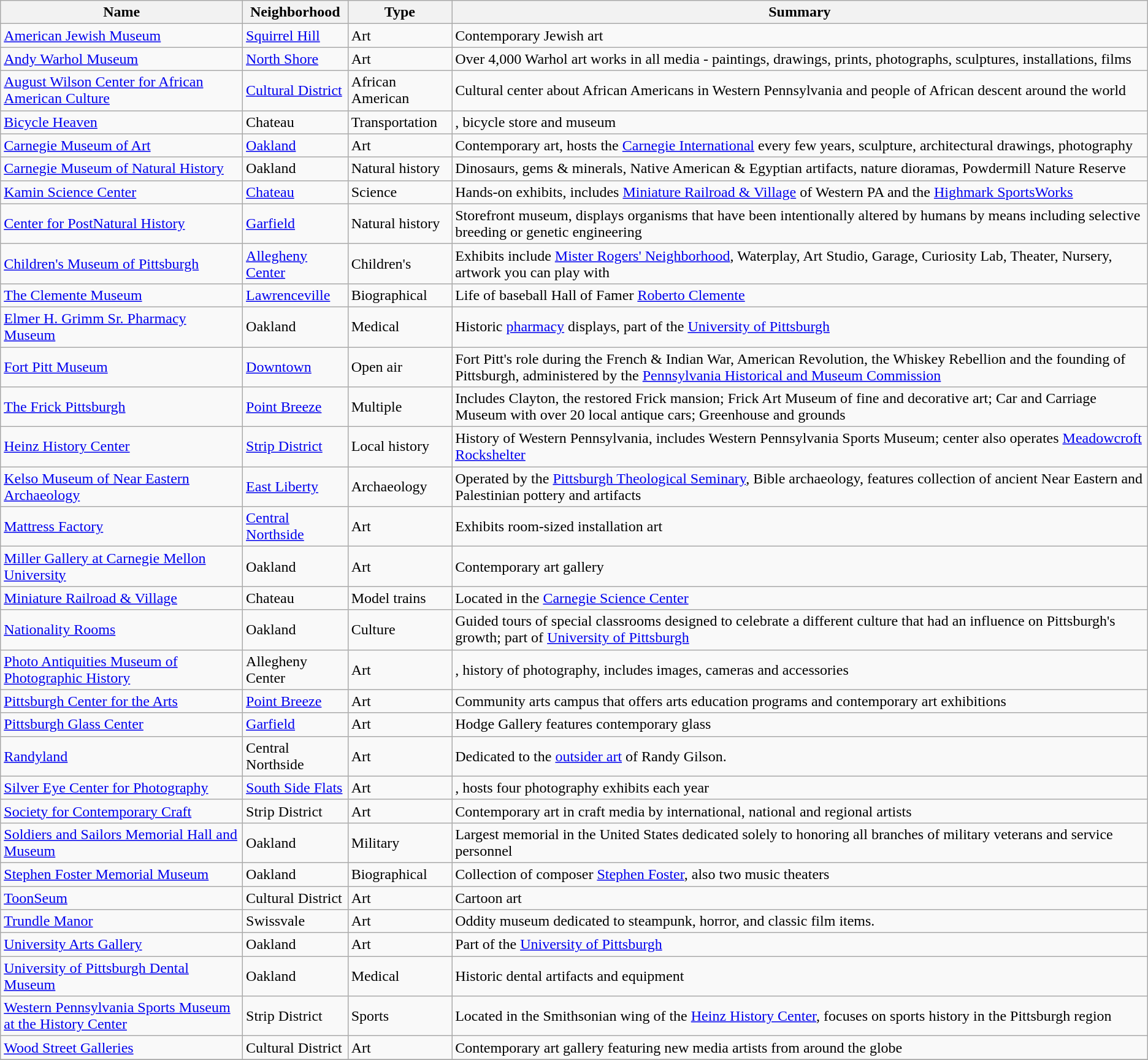<table class="wikitable sortable">
<tr>
<th>Name</th>
<th>Neighborhood</th>
<th>Type</th>
<th>Summary</th>
</tr>
<tr>
<td><a href='#'>American Jewish Museum</a></td>
<td><a href='#'>Squirrel Hill</a></td>
<td>Art</td>
<td>Contemporary Jewish art</td>
</tr>
<tr>
<td><a href='#'>Andy Warhol Museum</a></td>
<td><a href='#'>North Shore</a></td>
<td>Art</td>
<td>Over 4,000 Warhol art works in all media - paintings, drawings, prints, photographs, sculptures, installations, films</td>
</tr>
<tr>
<td><a href='#'>August Wilson Center for African American Culture</a></td>
<td><a href='#'>Cultural District</a></td>
<td>African American</td>
<td>Cultural center about African Americans in Western Pennsylvania and people of African descent around the world</td>
</tr>
<tr>
<td><a href='#'>Bicycle Heaven</a></td>
<td>Chateau</td>
<td>Transportation</td>
<td>, bicycle store and museum</td>
</tr>
<tr>
<td><a href='#'>Carnegie Museum of Art</a></td>
<td><a href='#'>Oakland</a></td>
<td>Art</td>
<td>Contemporary art, hosts the <a href='#'>Carnegie International</a> every few years, sculpture, architectural drawings, photography</td>
</tr>
<tr>
<td><a href='#'>Carnegie Museum of Natural History</a></td>
<td>Oakland</td>
<td>Natural history</td>
<td>Dinosaurs, gems & minerals, Native American & Egyptian artifacts, nature dioramas, Powdermill Nature Reserve</td>
</tr>
<tr>
<td><a href='#'>Kamin Science Center</a></td>
<td><a href='#'>Chateau</a></td>
<td>Science</td>
<td>Hands-on exhibits, includes <a href='#'>Miniature Railroad & Village</a> of Western PA and the <a href='#'>Highmark SportsWorks</a></td>
</tr>
<tr>
<td><a href='#'>Center for PostNatural History</a></td>
<td><a href='#'>Garfield</a></td>
<td>Natural history</td>
<td>Storefront museum, displays organisms that have been intentionally altered by humans by means including selective breeding or genetic engineering</td>
</tr>
<tr>
<td><a href='#'>Children's Museum of Pittsburgh</a></td>
<td><a href='#'>Allegheny Center</a></td>
<td>Children's</td>
<td>Exhibits include <a href='#'>Mister Rogers' Neighborhood</a>, Waterplay, Art Studio, Garage, Curiosity Lab, Theater, Nursery, artwork you can play with</td>
</tr>
<tr>
<td><a href='#'>The Clemente Museum</a></td>
<td><a href='#'>Lawrenceville</a></td>
<td>Biographical</td>
<td>Life of baseball Hall of Famer <a href='#'>Roberto Clemente</a></td>
</tr>
<tr>
<td><a href='#'>Elmer H. Grimm Sr. Pharmacy Museum</a></td>
<td>Oakland</td>
<td>Medical</td>
<td>Historic <a href='#'>pharmacy</a> displays, part of the <a href='#'>University of Pittsburgh</a></td>
</tr>
<tr>
<td><a href='#'>Fort Pitt Museum</a></td>
<td><a href='#'>Downtown</a></td>
<td>Open air</td>
<td>Fort Pitt's role during the French & Indian War, American Revolution, the Whiskey Rebellion and the founding of Pittsburgh, administered by the <a href='#'>Pennsylvania Historical and Museum Commission</a></td>
</tr>
<tr>
<td><a href='#'>The Frick Pittsburgh</a></td>
<td><a href='#'>Point Breeze</a></td>
<td>Multiple</td>
<td>Includes Clayton, the restored Frick mansion; Frick Art Museum of fine and decorative art; Car and Carriage Museum with over 20 local antique cars; Greenhouse and grounds</td>
</tr>
<tr>
<td><a href='#'>Heinz History Center</a></td>
<td><a href='#'>Strip District</a></td>
<td>Local history</td>
<td>History of Western Pennsylvania, includes Western Pennsylvania Sports Museum; center also operates <a href='#'>Meadowcroft Rockshelter</a></td>
</tr>
<tr>
<td><a href='#'>Kelso Museum of Near Eastern Archaeology</a></td>
<td><a href='#'>East Liberty</a></td>
<td>Archaeology</td>
<td>Operated by the <a href='#'>Pittsburgh Theological Seminary</a>, Bible archaeology, features collection of ancient Near Eastern and Palestinian pottery and artifacts</td>
</tr>
<tr>
<td><a href='#'>Mattress Factory</a></td>
<td><a href='#'>Central Northside</a></td>
<td>Art</td>
<td>Exhibits room-sized installation art</td>
</tr>
<tr>
<td><a href='#'>Miller Gallery at Carnegie Mellon University</a></td>
<td>Oakland</td>
<td>Art</td>
<td>Contemporary art gallery</td>
</tr>
<tr>
<td><a href='#'>Miniature Railroad & Village</a></td>
<td>Chateau</td>
<td>Model trains</td>
<td>Located in the <a href='#'>Carnegie Science Center</a></td>
</tr>
<tr>
<td><a href='#'>Nationality Rooms</a></td>
<td>Oakland</td>
<td>Culture</td>
<td>Guided tours of special classrooms designed to celebrate a different culture that had an influence on Pittsburgh's growth; part of <a href='#'>University of Pittsburgh</a></td>
</tr>
<tr>
<td><a href='#'>Photo Antiquities Museum of Photographic History</a></td>
<td>Allegheny Center</td>
<td>Art</td>
<td>, history of photography, includes images, cameras and accessories</td>
</tr>
<tr>
<td><a href='#'>Pittsburgh Center for the Arts</a></td>
<td><a href='#'>Point Breeze</a></td>
<td>Art</td>
<td>Community arts campus that offers arts education programs and contemporary art exhibitions</td>
</tr>
<tr>
<td><a href='#'>Pittsburgh Glass Center</a></td>
<td><a href='#'>Garfield</a></td>
<td>Art</td>
<td>Hodge Gallery features contemporary glass</td>
</tr>
<tr>
<td><a href='#'>Randyland</a></td>
<td>Central Northside</td>
<td>Art</td>
<td>Dedicated to the <a href='#'>outsider art</a> of Randy Gilson.</td>
</tr>
<tr>
<td><a href='#'>Silver Eye Center for Photography</a></td>
<td><a href='#'>South Side Flats</a></td>
<td>Art</td>
<td>, hosts four photography exhibits each year</td>
</tr>
<tr>
<td><a href='#'>Society for Contemporary Craft</a></td>
<td>Strip District</td>
<td>Art</td>
<td>Contemporary art in craft media by international, national and regional artists</td>
</tr>
<tr>
<td><a href='#'>Soldiers and Sailors Memorial Hall and Museum</a></td>
<td>Oakland</td>
<td>Military</td>
<td>Largest memorial in the United States dedicated solely to honoring all branches of military veterans and service personnel</td>
</tr>
<tr>
<td><a href='#'>Stephen Foster Memorial Museum</a></td>
<td>Oakland</td>
<td>Biographical</td>
<td>Collection of composer <a href='#'>Stephen Foster</a>, also two music theaters</td>
</tr>
<tr>
<td><a href='#'>ToonSeum</a></td>
<td>Cultural District</td>
<td>Art</td>
<td>Cartoon art</td>
</tr>
<tr>
<td><a href='#'>Trundle Manor</a></td>
<td>Swissvale</td>
<td>Art</td>
<td>Oddity museum dedicated to steampunk, horror, and classic film items.</td>
</tr>
<tr>
<td><a href='#'>University Arts Gallery</a></td>
<td>Oakland</td>
<td>Art</td>
<td>Part of the <a href='#'>University of Pittsburgh</a></td>
</tr>
<tr>
<td><a href='#'>University of Pittsburgh Dental Museum</a></td>
<td>Oakland</td>
<td>Medical</td>
<td>Historic dental artifacts and equipment</td>
</tr>
<tr>
<td><a href='#'>Western Pennsylvania Sports Museum at the History Center</a></td>
<td>Strip District</td>
<td>Sports</td>
<td>Located in the Smithsonian wing of the <a href='#'>Heinz History Center</a>, focuses on sports history in the Pittsburgh region</td>
</tr>
<tr>
<td><a href='#'>Wood Street Galleries</a></td>
<td>Cultural District</td>
<td>Art</td>
<td>Contemporary art gallery featuring new media artists from around the globe</td>
</tr>
<tr>
</tr>
</table>
